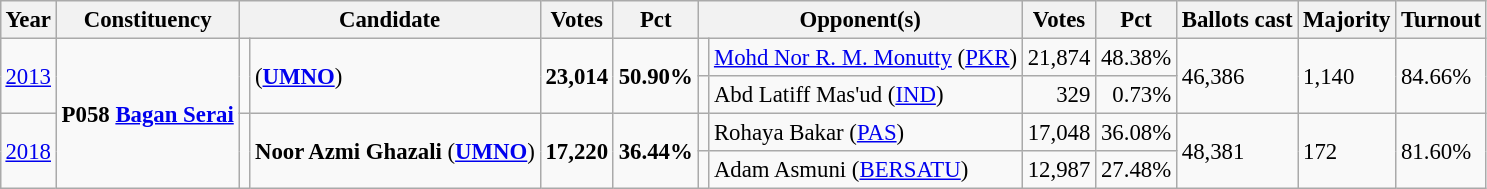<table class="wikitable" style="margin:0.5em ; font-size:95%">
<tr>
<th>Year</th>
<th>Constituency</th>
<th colspan=2>Candidate</th>
<th>Votes</th>
<th>Pct</th>
<th colspan=2>Opponent(s)</th>
<th>Votes</th>
<th>Pct</th>
<th>Ballots cast</th>
<th>Majority</th>
<th>Turnout</th>
</tr>
<tr>
<td rowspan=2><a href='#'>2013</a></td>
<td rowspan=6><strong>P058 <a href='#'>Bagan Serai</a></strong></td>
<td rowspan=2 ></td>
<td rowspan=2> (<a href='#'><strong>UMNO</strong></a>)</td>
<td rowspan=2 align="right"><strong>23,014</strong></td>
<td rowspan=2><strong>50.90%</strong></td>
<td></td>
<td><a href='#'>Mohd Nor R. M. Monutty</a> (<a href='#'>PKR</a>)</td>
<td align="right">21,874</td>
<td>48.38%</td>
<td rowspan=2>46,386</td>
<td rowspan=2>1,140</td>
<td rowspan=2>84.66%</td>
</tr>
<tr>
<td></td>
<td>Abd Latiff Mas'ud (<a href='#'>IND</a>)</td>
<td align="right">329</td>
<td align="right">0.73%</td>
</tr>
<tr>
<td rowspan=2><a href='#'>2018</a></td>
<td rowspan=2 ></td>
<td rowspan=2><strong>Noor Azmi Ghazali</strong> (<a href='#'><strong>UMNO</strong></a>)</td>
<td rowspan=2 align="right"><strong>17,220</strong></td>
<td rowspan=2><strong>36.44%</strong></td>
<td></td>
<td>Rohaya Bakar (<a href='#'>PAS</a>)</td>
<td align="right">17,048</td>
<td>36.08%</td>
<td rowspan=2>48,381</td>
<td rowspan=2>172</td>
<td rowspan=2>81.60%</td>
</tr>
<tr>
<td></td>
<td>Adam Asmuni (<a href='#'>BERSATU</a>)</td>
<td align="right">12,987</td>
<td>27.48%</td>
</tr>
</table>
